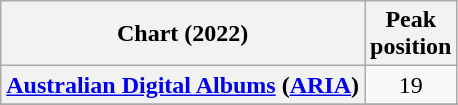<table class="wikitable sortable plainrowheaders" style="text-align:center">
<tr>
<th scope="col">Chart (2022)</th>
<th scope="col">Peak<br>position</th>
</tr>
<tr>
<th scope="row"><a href='#'>Australian Digital Albums</a> (<a href='#'>ARIA</a>)</th>
<td>19</td>
</tr>
<tr>
</tr>
<tr>
</tr>
<tr>
</tr>
<tr>
</tr>
<tr>
</tr>
<tr>
</tr>
<tr>
</tr>
</table>
